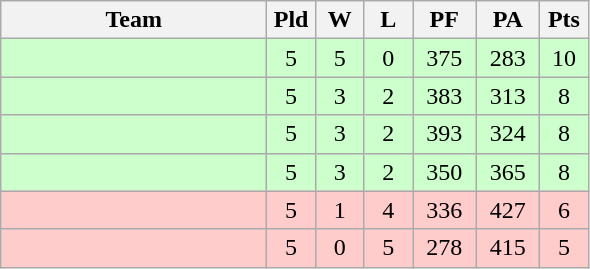<table class="wikitable" style="text-align:center;">
<tr>
<th width=170>Team</th>
<th width=25>Pld</th>
<th width=25>W</th>
<th width=25>L</th>
<th width=35>PF</th>
<th width=35>PA</th>
<th width=25>Pts</th>
</tr>
<tr bgcolor=#ccffcc>
<td align="left"></td>
<td>5</td>
<td>5</td>
<td>0</td>
<td>375</td>
<td>283</td>
<td>10</td>
</tr>
<tr bgcolor=#ccffcc>
<td align="left"></td>
<td>5</td>
<td>3</td>
<td>2</td>
<td>383</td>
<td>313</td>
<td>8</td>
</tr>
<tr bgcolor=#ccffcc>
<td align="left"></td>
<td>5</td>
<td>3</td>
<td>2</td>
<td>393</td>
<td>324</td>
<td>8</td>
</tr>
<tr bgcolor=#ccffcc>
<td align="left"></td>
<td>5</td>
<td>3</td>
<td>2</td>
<td>350</td>
<td>365</td>
<td>8</td>
</tr>
<tr bgcolor=#ffcccc>
<td align="left"></td>
<td>5</td>
<td>1</td>
<td>4</td>
<td>336</td>
<td>427</td>
<td>6</td>
</tr>
<tr bgcolor=#ffcccc>
<td align="left"></td>
<td>5</td>
<td>0</td>
<td>5</td>
<td>278</td>
<td>415</td>
<td>5</td>
</tr>
</table>
